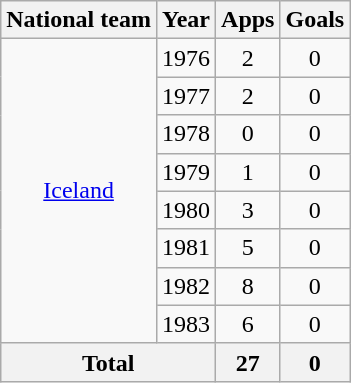<table class=wikitable style=text-align:center>
<tr>
<th>National team</th>
<th>Year</th>
<th>Apps</th>
<th>Goals</th>
</tr>
<tr>
<td rowspan=8><a href='#'>Iceland</a></td>
<td>1976</td>
<td>2</td>
<td>0</td>
</tr>
<tr>
<td>1977</td>
<td>2</td>
<td>0</td>
</tr>
<tr>
<td>1978</td>
<td>0</td>
<td>0</td>
</tr>
<tr>
<td>1979</td>
<td>1</td>
<td>0</td>
</tr>
<tr>
<td>1980</td>
<td>3</td>
<td>0</td>
</tr>
<tr>
<td>1981</td>
<td>5</td>
<td>0</td>
</tr>
<tr>
<td>1982</td>
<td>8</td>
<td>0</td>
</tr>
<tr>
<td>1983</td>
<td>6</td>
<td>0</td>
</tr>
<tr>
<th colspan=2>Total</th>
<th>27</th>
<th>0</th>
</tr>
</table>
